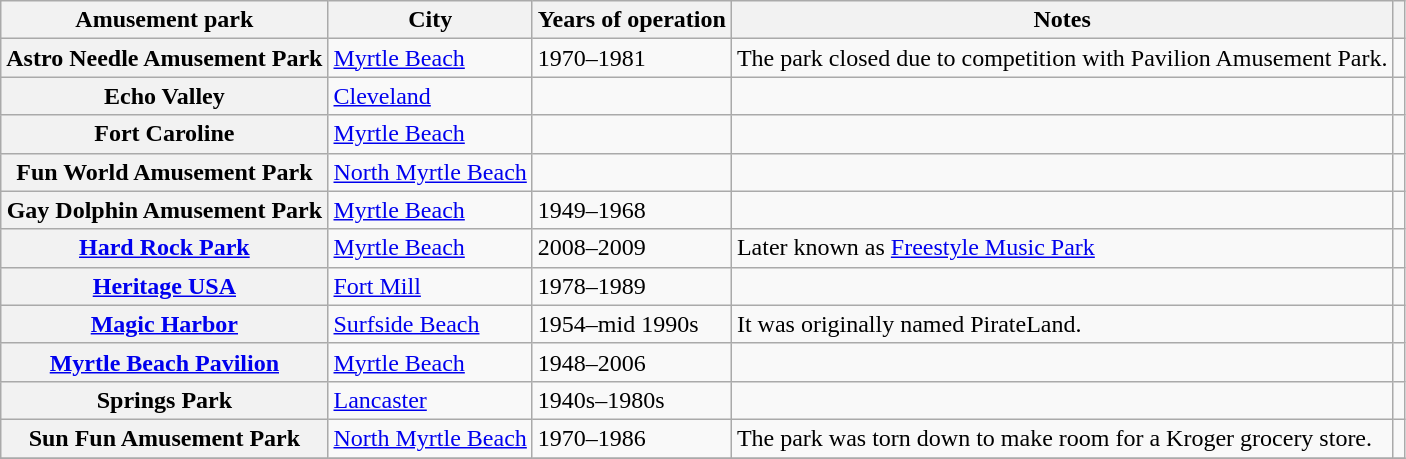<table class="wikitable plainrowheaders sortable">
<tr>
<th scope="col">Amusement park</th>
<th scope="col">City</th>
<th scope="col">Years of operation</th>
<th scope="col" class="unsortable">Notes</th>
<th scope="col" class="unsortable"></th>
</tr>
<tr>
<th scope="row">Astro Needle Amusement Park</th>
<td><a href='#'>Myrtle Beach</a></td>
<td>1970–1981</td>
<td>The park closed due to competition with Pavilion Amusement Park.</td>
<td style="text-align:center;"></td>
</tr>
<tr>
<th scope="row">Echo Valley</th>
<td><a href='#'>Cleveland</a></td>
<td></td>
<td></td>
<td style="text-align:center;"></td>
</tr>
<tr>
<th scope="row">Fort Caroline</th>
<td><a href='#'>Myrtle Beach</a></td>
<td></td>
<td></td>
<td style="text-align:center;"></td>
</tr>
<tr>
<th scope="row">Fun World Amusement Park</th>
<td><a href='#'>North Myrtle Beach</a></td>
<td></td>
<td></td>
<td style="text-align:center;"></td>
</tr>
<tr>
<th scope="row">Gay Dolphin Amusement Park</th>
<td><a href='#'>Myrtle Beach</a></td>
<td>1949–1968</td>
<td></td>
<td style="text-align:center;"></td>
</tr>
<tr>
<th scope="row"><a href='#'>Hard Rock Park</a></th>
<td><a href='#'>Myrtle Beach</a></td>
<td>2008–2009</td>
<td>Later known as <a href='#'>Freestyle Music Park</a></td>
<td style="text-align:center;"></td>
</tr>
<tr>
<th scope="row"><a href='#'>Heritage USA</a></th>
<td><a href='#'>Fort Mill</a></td>
<td>1978–1989</td>
<td></td>
<td style="text-align:center;"></td>
</tr>
<tr>
<th scope="row"><a href='#'>Magic Harbor</a></th>
<td><a href='#'>Surfside Beach</a></td>
<td>1954–mid 1990s</td>
<td>It was originally named PirateLand.</td>
<td style="text-align:center;"></td>
</tr>
<tr>
<th scope="row"><a href='#'>Myrtle Beach Pavilion</a></th>
<td><a href='#'>Myrtle Beach</a></td>
<td>1948–2006</td>
<td></td>
<td style="text-align:center;"></td>
</tr>
<tr>
<th scope="row">Springs Park</th>
<td><a href='#'>Lancaster</a></td>
<td>1940s–1980s</td>
<td></td>
<td style="text-align:center;"></td>
</tr>
<tr>
<th scope="row">Sun Fun Amusement Park</th>
<td><a href='#'>North Myrtle Beach</a></td>
<td>1970–1986</td>
<td>The park was torn down to make room for a Kroger grocery store.</td>
<td style="text-align:center;"></td>
</tr>
<tr>
</tr>
</table>
